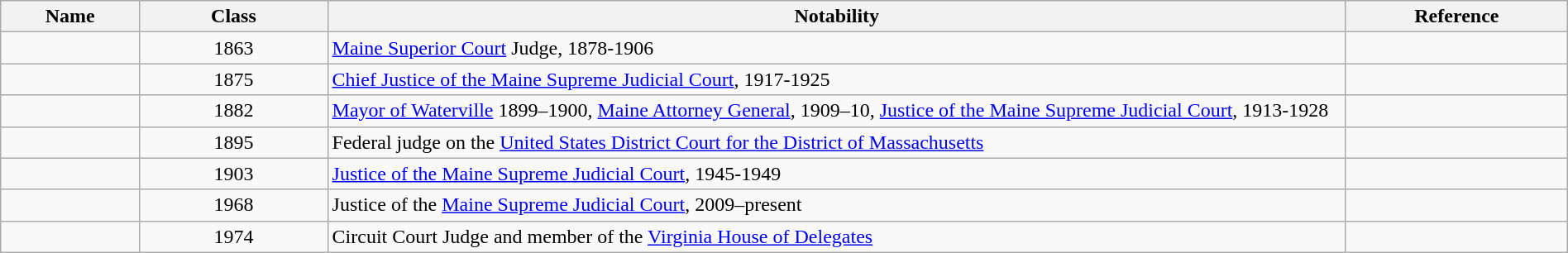<table class="wikitable sortable" style="width:100%">
<tr>
<th width="*">Name</th>
<th width="12%">Class</th>
<th width="65%" class="unsortable">Notability</th>
<th width="*" class="unsortable">Reference</th>
</tr>
<tr>
<td></td>
<td align="center">1863</td>
<td><a href='#'>Maine Superior Court</a> Judge, 1878-1906</td>
<td align="center"></td>
</tr>
<tr>
<td></td>
<td align="center">1875</td>
<td><a href='#'>Chief Justice of the Maine Supreme Judicial Court</a>, 1917-1925</td>
<td align="center"></td>
</tr>
<tr>
<td></td>
<td align="center">1882</td>
<td><a href='#'>Mayor of Waterville</a> 1899–1900, <a href='#'>Maine Attorney General</a>, 1909–10, <a href='#'>Justice of the Maine Supreme Judicial Court</a>, 1913-1928</td>
<td align="center"></td>
</tr>
<tr>
<td></td>
<td align="center">1895</td>
<td>Federal judge on the <a href='#'>United States District Court for the District of Massachusetts</a></td>
<td align="center"></td>
</tr>
<tr>
<td></td>
<td align="center">1903</td>
<td><a href='#'>Justice of the Maine Supreme Judicial Court</a>, 1945-1949</td>
<td align="center"></td>
</tr>
<tr>
<td></td>
<td align="center">1968</td>
<td>Justice of the <a href='#'>Maine Supreme Judicial Court</a>, 2009–present</td>
<td align="center"></td>
</tr>
<tr>
<td></td>
<td align="center">1974</td>
<td>Circuit Court Judge and member of the <a href='#'>Virginia House of Delegates</a></td>
<td align="center"></td>
</tr>
</table>
